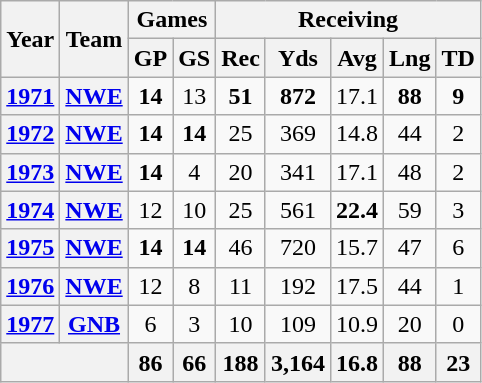<table class="wikitable" style="text-align:center">
<tr>
<th rowspan="2">Year</th>
<th rowspan="2">Team</th>
<th colspan="2">Games</th>
<th colspan="5">Receiving</th>
</tr>
<tr>
<th>GP</th>
<th>GS</th>
<th>Rec</th>
<th>Yds</th>
<th>Avg</th>
<th>Lng</th>
<th>TD</th>
</tr>
<tr>
<th><a href='#'>1971</a></th>
<th><a href='#'>NWE</a></th>
<td><strong>14</strong></td>
<td>13</td>
<td><strong>51</strong></td>
<td><strong>872</strong></td>
<td>17.1</td>
<td><strong>88</strong></td>
<td><strong>9</strong></td>
</tr>
<tr>
<th><a href='#'>1972</a></th>
<th><a href='#'>NWE</a></th>
<td><strong>14</strong></td>
<td><strong>14</strong></td>
<td>25</td>
<td>369</td>
<td>14.8</td>
<td>44</td>
<td>2</td>
</tr>
<tr>
<th><a href='#'>1973</a></th>
<th><a href='#'>NWE</a></th>
<td><strong>14</strong></td>
<td>4</td>
<td>20</td>
<td>341</td>
<td>17.1</td>
<td>48</td>
<td>2</td>
</tr>
<tr>
<th><a href='#'>1974</a></th>
<th><a href='#'>NWE</a></th>
<td>12</td>
<td>10</td>
<td>25</td>
<td>561</td>
<td><strong>22.4</strong></td>
<td>59</td>
<td>3</td>
</tr>
<tr>
<th><a href='#'>1975</a></th>
<th><a href='#'>NWE</a></th>
<td><strong>14</strong></td>
<td><strong>14</strong></td>
<td>46</td>
<td>720</td>
<td>15.7</td>
<td>47</td>
<td>6</td>
</tr>
<tr>
<th><a href='#'>1976</a></th>
<th><a href='#'>NWE</a></th>
<td>12</td>
<td>8</td>
<td>11</td>
<td>192</td>
<td>17.5</td>
<td>44</td>
<td>1</td>
</tr>
<tr>
<th><a href='#'>1977</a></th>
<th><a href='#'>GNB</a></th>
<td>6</td>
<td>3</td>
<td>10</td>
<td>109</td>
<td>10.9</td>
<td>20</td>
<td>0</td>
</tr>
<tr>
<th colspan="2"></th>
<th>86</th>
<th>66</th>
<th>188</th>
<th>3,164</th>
<th>16.8</th>
<th>88</th>
<th>23</th>
</tr>
</table>
